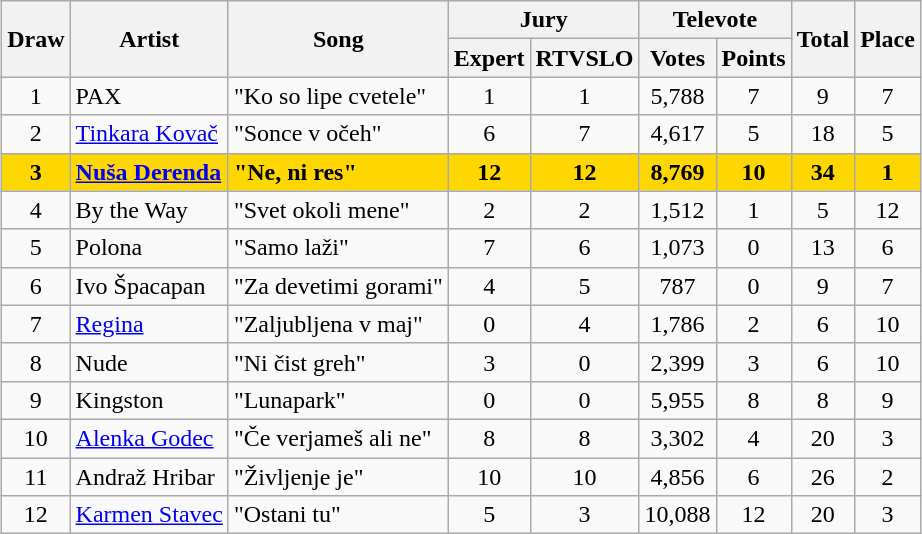<table class="sortable wikitable" style="margin: 1em auto 1em auto; text-align:center">
<tr>
<th rowspan="2">Draw</th>
<th rowspan="2">Artist</th>
<th rowspan="2">Song</th>
<th colspan="2">Jury</th>
<th colspan="2">Televote</th>
<th rowspan="2">Total</th>
<th rowspan="2">Place</th>
</tr>
<tr>
<th>Expert</th>
<th>RTVSLO</th>
<th class="unsortable">Votes</th>
<th>Points</th>
</tr>
<tr>
<td>1</td>
<td align="left">PAX</td>
<td align="left">"Ko so lipe cvetele"</td>
<td>1</td>
<td>1</td>
<td>5,788</td>
<td>7</td>
<td>9</td>
<td>7</td>
</tr>
<tr>
<td>2</td>
<td align="left"><a href='#'>Tinkara Kovač</a></td>
<td align="left">"Sonce v očeh"</td>
<td>6</td>
<td>7</td>
<td>4,617</td>
<td>5</td>
<td>18</td>
<td>5</td>
</tr>
<tr style="font-weight:bold; background:gold;">
<td>3</td>
<td align="left"><a href='#'>Nuša Derenda</a></td>
<td align="left">"Ne, ni res"</td>
<td>12</td>
<td>12</td>
<td>8,769</td>
<td>10</td>
<td>34</td>
<td>1</td>
</tr>
<tr>
<td>4</td>
<td align="left">By the Way</td>
<td align="left">"Svet okoli mene"</td>
<td>2</td>
<td>2</td>
<td>1,512</td>
<td>1</td>
<td>5</td>
<td>12</td>
</tr>
<tr>
<td>5</td>
<td align="left">Polona</td>
<td align="left">"Samo laži"</td>
<td>7</td>
<td>6</td>
<td>1,073</td>
<td>0</td>
<td>13</td>
<td>6</td>
</tr>
<tr>
<td>6</td>
<td align="left">Ivo Špacapan</td>
<td align="left">"Za devetimi gorami"</td>
<td>4</td>
<td>5</td>
<td>787</td>
<td>0</td>
<td>9</td>
<td>7</td>
</tr>
<tr>
<td>7</td>
<td align="left"><a href='#'>Regina</a></td>
<td align="left">"Zaljubljena v maj"</td>
<td>0</td>
<td>4</td>
<td>1,786</td>
<td>2</td>
<td>6</td>
<td>10</td>
</tr>
<tr>
<td>8</td>
<td align="left">Nude</td>
<td align="left">"Ni čist greh"</td>
<td>3</td>
<td>0</td>
<td>2,399</td>
<td>3</td>
<td>6</td>
<td>10</td>
</tr>
<tr>
<td>9</td>
<td align="left">Kingston</td>
<td align="left">"Lunapark"</td>
<td>0</td>
<td>0</td>
<td>5,955</td>
<td>8</td>
<td>8</td>
<td>9</td>
</tr>
<tr>
<td>10</td>
<td align="left"><a href='#'>Alenka Godec</a></td>
<td align="left">"Če verjameš ali ne"</td>
<td>8</td>
<td>8</td>
<td>3,302</td>
<td>4</td>
<td>20</td>
<td>3</td>
</tr>
<tr>
<td>11</td>
<td align="left">Andraž Hribar</td>
<td align="left">"Življenje je"</td>
<td>10</td>
<td>10</td>
<td>4,856</td>
<td>6</td>
<td>26</td>
<td>2</td>
</tr>
<tr>
<td>12</td>
<td align="left"><a href='#'>Karmen Stavec</a></td>
<td align="left">"Ostani tu"</td>
<td>5</td>
<td>3</td>
<td>10,088</td>
<td>12</td>
<td>20</td>
<td>3</td>
</tr>
</table>
